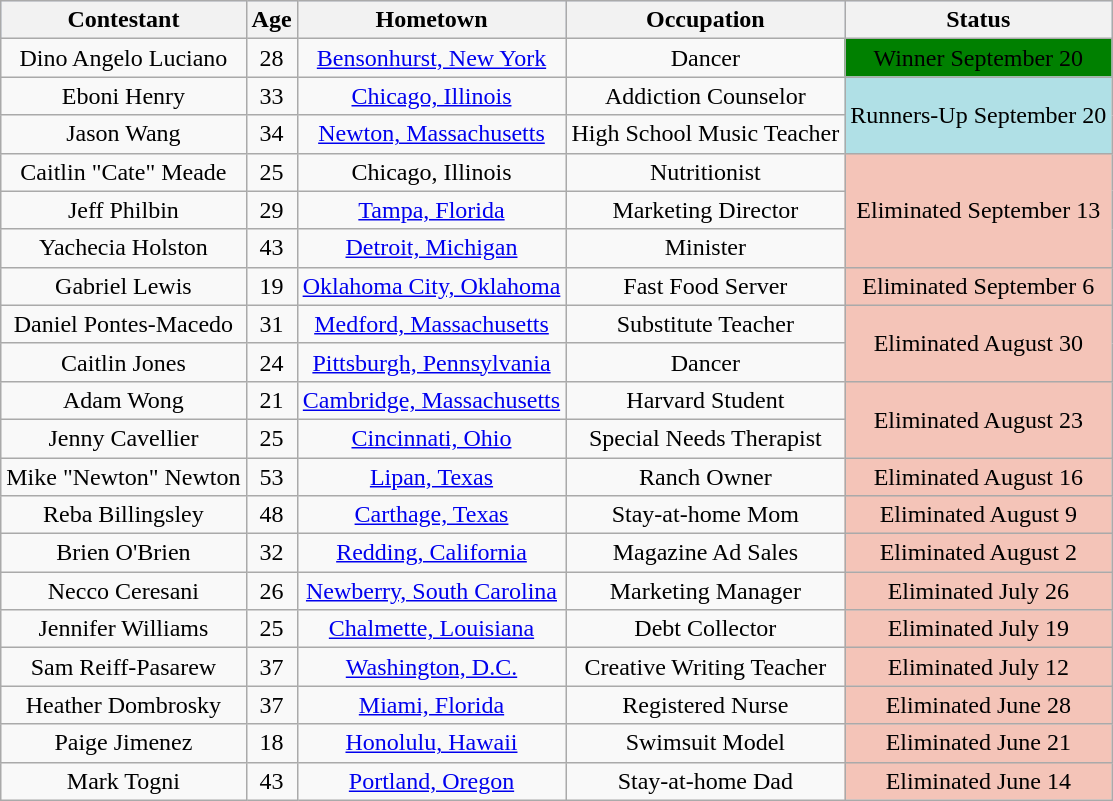<table class="wikitable sortable plainrowheaders" style="text-align:center">
<tr style="background:#C1D8FF;">
<th>Contestant</th>
<th>Age</th>
<th>Hometown</th>
<th>Occupation</th>
<th>Status</th>
</tr>
<tr>
<td>Dino Angelo Luciano</td>
<td>28</td>
<td><a href='#'>Bensonhurst, New York</a></td>
<td>Dancer</td>
<td style="background:green;"><span>Winner September 20</span></td>
</tr>
<tr>
<td>Eboni Henry</td>
<td>33</td>
<td><a href='#'>Chicago, Illinois</a></td>
<td>Addiction Counselor</td>
<td style="background:#B0E0E6; text-align:center;" rowspan="2">Runners-Up September 20</td>
</tr>
<tr>
<td>Jason Wang</td>
<td>34</td>
<td><a href='#'>Newton, Massachusetts</a></td>
<td>High School Music Teacher</td>
</tr>
<tr>
<td>Caitlin "Cate" Meade</td>
<td>25</td>
<td>Chicago, Illinois</td>
<td>Nutritionist</td>
<td style="background:#f4c4b8; text-align:center;" rowspan="3">Eliminated September 13</td>
</tr>
<tr>
<td>Jeff Philbin</td>
<td>29</td>
<td><a href='#'>Tampa, Florida</a></td>
<td>Marketing Director</td>
</tr>
<tr>
<td>Yachecia Holston</td>
<td>43</td>
<td><a href='#'>Detroit, Michigan</a></td>
<td>Minister</td>
</tr>
<tr>
<td>Gabriel Lewis</td>
<td>19</td>
<td><a href='#'>Oklahoma City, Oklahoma</a></td>
<td>Fast Food Server</td>
<td style="background:#f4c4b8; text-align:center;">Eliminated September 6</td>
</tr>
<tr>
<td>Daniel Pontes-Macedo</td>
<td>31</td>
<td><a href='#'>Medford, Massachusetts</a></td>
<td>Substitute Teacher</td>
<td style="background:#f4c4b8; text-align:center;" rowspan="2">Eliminated August 30</td>
</tr>
<tr>
<td>Caitlin Jones</td>
<td>24</td>
<td><a href='#'>Pittsburgh, Pennsylvania</a></td>
<td>Dancer</td>
</tr>
<tr>
<td>Adam Wong</td>
<td>21</td>
<td><a href='#'>Cambridge, Massachusetts</a></td>
<td>Harvard Student</td>
<td style="background:#f4c4b8; text-align:center;" rowspan="2">Eliminated August 23</td>
</tr>
<tr>
<td>Jenny Cavellier</td>
<td>25</td>
<td><a href='#'>Cincinnati, Ohio</a></td>
<td>Special Needs Therapist</td>
</tr>
<tr>
<td>Mike "Newton" Newton</td>
<td>53</td>
<td><a href='#'>Lipan, Texas</a></td>
<td>Ranch Owner</td>
<td style="background:#f4c4b8; text-align:center;">Eliminated August 16</td>
</tr>
<tr>
<td>Reba Billingsley</td>
<td>48</td>
<td><a href='#'>Carthage, Texas</a></td>
<td>Stay-at-home Mom</td>
<td style="background:#f4c4b8; text-align:center;">Eliminated August 9</td>
</tr>
<tr>
<td>Brien O'Brien</td>
<td>32</td>
<td><a href='#'>Redding, California</a></td>
<td>Magazine Ad Sales</td>
<td style="background:#f4c4b8; text-align:center;">Eliminated August 2</td>
</tr>
<tr>
<td>Necco Ceresani</td>
<td>26</td>
<td><a href='#'>Newberry, South Carolina</a></td>
<td>Marketing Manager</td>
<td style="background:#f4c4b8; text-align:center;">Eliminated July 26</td>
</tr>
<tr>
<td>Jennifer Williams</td>
<td>25</td>
<td><a href='#'>Chalmette, Louisiana</a></td>
<td>Debt Collector</td>
<td style="background:#f4c4b8; text-align:center;">Eliminated July 19</td>
</tr>
<tr>
<td>Sam Reiff-Pasarew</td>
<td>37</td>
<td><a href='#'>Washington, D.C.</a></td>
<td>Creative Writing Teacher</td>
<td style="background:#f4c4b8; text-align:center;">Eliminated July 12</td>
</tr>
<tr>
<td>Heather Dombrosky</td>
<td>37</td>
<td><a href='#'>Miami, Florida</a></td>
<td>Registered Nurse</td>
<td style="background:#f4c4b8; text-align:center;">Eliminated June 28</td>
</tr>
<tr>
<td>Paige Jimenez</td>
<td>18</td>
<td><a href='#'>Honolulu, Hawaii</a></td>
<td>Swimsuit Model</td>
<td style="background:#f4c4b8; text-align:center;">Eliminated June 21</td>
</tr>
<tr>
<td>Mark Togni</td>
<td>43</td>
<td><a href='#'>Portland, Oregon</a></td>
<td>Stay-at-home Dad</td>
<td style="background:#f4c4b8; text-align:center;">Eliminated June 14</td>
</tr>
</table>
